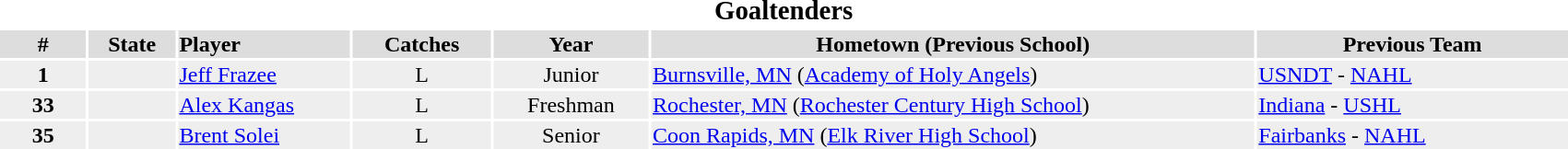<table style="width:90%;">
<tr>
<th colspan=7  style="text-align:center"><big>Goaltenders</big></th>
</tr>
<tr style="background:#ddd;">
<th width=5%>#</th>
<th width=5%>State</th>
<td align=left!! style="width:10%;"><strong>Player</strong></td>
<th width=8%>Catches</th>
<th width=9%>Year</th>
<th width=35%>Hometown (Previous School)</th>
<th width=18%>Previous Team</th>
</tr>
<tr style="background:#eee;">
<td align=center><strong>1</strong></td>
<td align=center></td>
<td><a href='#'>Jeff Frazee</a></td>
<td align=center>L</td>
<td align=center>Junior</td>
<td><a href='#'>Burnsville, MN</a> (<a href='#'>Academy of Holy Angels</a>)</td>
<td><a href='#'>USNDT</a> - <a href='#'>NAHL</a></td>
</tr>
<tr style="background:#eee;">
<td align=center><strong>33</strong></td>
<td align=center></td>
<td><a href='#'>Alex Kangas</a></td>
<td align=center>L</td>
<td align=center>Freshman</td>
<td><a href='#'>Rochester, MN</a> (<a href='#'>Rochester Century High School</a>)</td>
<td><a href='#'>Indiana</a> - <a href='#'>USHL</a></td>
</tr>
<tr style="background:#eee;">
<td align=center><strong>35</strong></td>
<td align=center></td>
<td><a href='#'>Brent Solei</a></td>
<td align=center>L</td>
<td align=center>Senior</td>
<td><a href='#'>Coon Rapids, MN</a> (<a href='#'>Elk River High School</a>)</td>
<td><a href='#'>Fairbanks</a> - <a href='#'>NAHL</a></td>
</tr>
</table>
